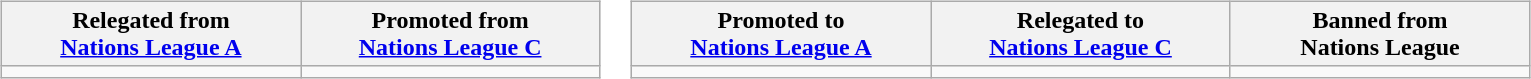<table>
<tr style="vertical-align:top">
<td><br><table class="wikitable" style="width:400px">
<tr>
<th style="width:50%">Relegated from<br><a href='#'>Nations League A</a></th>
<th style="width:50%">Promoted from<br><a href='#'>Nations League C</a></th>
</tr>
<tr>
<td></td>
<td></td>
</tr>
</table>
</td>
<td><br><table class="wikitable" style="width:600px">
<tr>
<th style="width:33%">Promoted to<br><a href='#'>Nations League A</a></th>
<th style="width:33%">Relegated to<br><a href='#'>Nations League C</a></th>
<th style="width:33%">Banned from<br>Nations League</th>
</tr>
<tr style="vertical-align:top">
<td></td>
<td></td>
<td></td>
</tr>
</table>
</td>
</tr>
</table>
